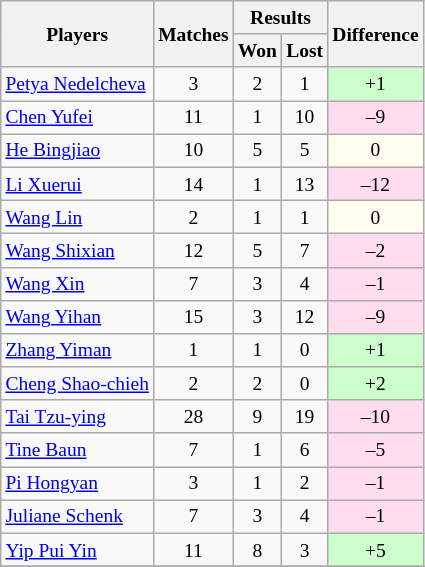<table class=wikitable style="text-align:center; font-size:small">
<tr>
<th rowspan="2">Players</th>
<th rowspan="2">Matches</th>
<th colspan="2">Results</th>
<th rowspan="2">Difference</th>
</tr>
<tr>
<th>Won</th>
<th>Lost</th>
</tr>
<tr>
<td align="left"> <a href='#'>Petya Nedelcheva</a></td>
<td>3</td>
<td>2</td>
<td>1</td>
<td bgcolor="#ccffcc">+1</td>
</tr>
<tr>
<td align="left"> <a href='#'>Chen Yufei</a></td>
<td>11</td>
<td>1</td>
<td>10</td>
<td bgcolor="#ffddee">–9</td>
</tr>
<tr>
<td align="left"> <a href='#'>He Bingjiao</a></td>
<td>10</td>
<td>5</td>
<td>5</td>
<td bgcolor="#fffff0">0</td>
</tr>
<tr>
<td align="left"> <a href='#'>Li Xuerui</a></td>
<td>14</td>
<td>1</td>
<td>13</td>
<td bgcolor="#ffddee">–12</td>
</tr>
<tr>
<td align="left"> <a href='#'>Wang Lin</a></td>
<td>2</td>
<td>1</td>
<td>1</td>
<td bgcolor="#fffff0">0</td>
</tr>
<tr>
<td align="left"> <a href='#'>Wang Shixian</a></td>
<td>12</td>
<td>5</td>
<td>7</td>
<td bgcolor="#ffddee">–2</td>
</tr>
<tr>
<td align="left"> <a href='#'>Wang Xin</a></td>
<td>7</td>
<td>3</td>
<td>4</td>
<td bgcolor="#ffddee">–1</td>
</tr>
<tr>
<td align="left"> <a href='#'>Wang Yihan</a></td>
<td>15</td>
<td>3</td>
<td>12</td>
<td bgcolor="#ffddee">–9</td>
</tr>
<tr>
<td align="left"> <a href='#'>Zhang Yiman</a></td>
<td>1</td>
<td>1</td>
<td>0</td>
<td bgcolor="#ccffcc">+1</td>
</tr>
<tr>
<td align="left"> <a href='#'>Cheng Shao-chieh</a></td>
<td>2</td>
<td>2</td>
<td>0</td>
<td bgcolor="#ccffcc">+2</td>
</tr>
<tr>
<td align="left"> <a href='#'>Tai Tzu-ying</a></td>
<td>28</td>
<td>9</td>
<td>19</td>
<td bgcolor="#ffddee">–10</td>
</tr>
<tr>
<td align="left"> <a href='#'>Tine Baun</a></td>
<td>7</td>
<td>1</td>
<td>6</td>
<td bgcolor="#ffddee">–5</td>
</tr>
<tr>
<td align="left"> <a href='#'>Pi Hongyan</a></td>
<td>3</td>
<td>1</td>
<td>2</td>
<td bgcolor="#ffddee">–1</td>
</tr>
<tr>
<td align="left"> <a href='#'>Juliane Schenk</a></td>
<td>7</td>
<td>3</td>
<td>4</td>
<td bgcolor="#ffddee">–1</td>
</tr>
<tr>
<td align="left"> <a href='#'>Yip Pui Yin</a></td>
<td>11</td>
<td>8</td>
<td>3</td>
<td bgcolor="#ccffcc">+5</td>
</tr>
<tr>
</tr>
</table>
